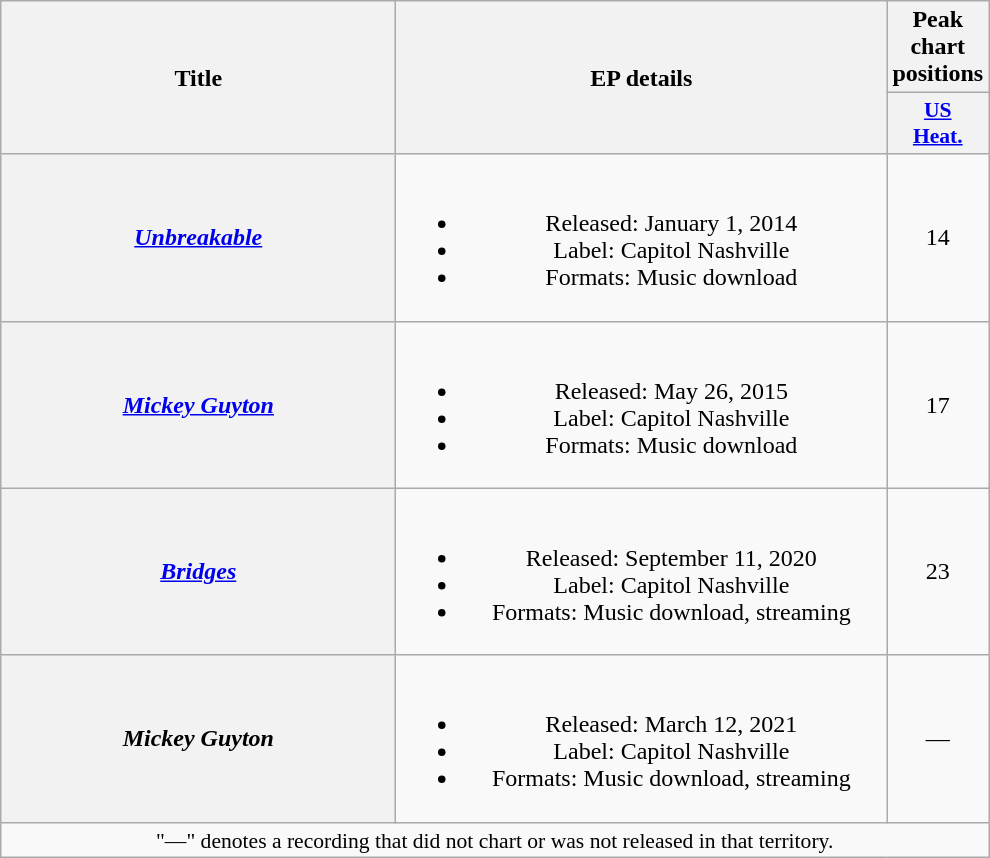<table class="wikitable plainrowheaders" style="text-align:center;">
<tr>
<th scope="col" rowspan="2" style="width:16em;">Title</th>
<th scope="col" rowspan="2" style="width:20em;">EP details</th>
<th scope="col" colspan="1">Peak<br>chart<br>positions</th>
</tr>
<tr>
<th scope="col" style="width:3em;font-size:90%;"><a href='#'>US<br>Heat.</a><br></th>
</tr>
<tr>
<th scope="row"><em><a href='#'>Unbreakable</a></em></th>
<td><br><ul><li>Released: January 1, 2014</li><li>Label: Capitol Nashville</li><li>Formats: Music download</li></ul></td>
<td>14</td>
</tr>
<tr>
<th scope="row"><em><a href='#'>Mickey Guyton</a></em></th>
<td><br><ul><li>Released: May 26, 2015</li><li>Label: Capitol Nashville</li><li>Formats: Music download</li></ul></td>
<td>17</td>
</tr>
<tr>
<th scope="row"><em><a href='#'>Bridges</a></em></th>
<td><br><ul><li>Released: September 11, 2020</li><li>Label: Capitol Nashville</li><li>Formats: Music download, streaming</li></ul></td>
<td>23</td>
</tr>
<tr>
<th scope="row"><em>Mickey Guyton</em></th>
<td><br><ul><li>Released: March 12, 2021</li><li>Label: Capitol Nashville</li><li>Formats: Music download, streaming</li></ul></td>
<td>—</td>
</tr>
<tr>
<td colspan="3" style="font-size:90%">"—" denotes a recording that did not chart or was not released in that territory.</td>
</tr>
</table>
